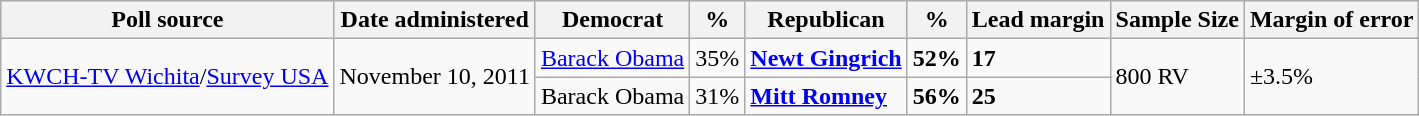<table class="wikitable">
<tr valign=bottom>
<th>Poll source</th>
<th>Date administered</th>
<th>Democrat</th>
<th>%</th>
<th>Republican</th>
<th>%</th>
<th>Lead margin</th>
<th>Sample Size</th>
<th>Margin of error</th>
</tr>
<tr>
<td rowspan=2><a href='#'>KWCH-TV Wichita</a>/<a href='#'>Survey USA</a></td>
<td rowspan=2>November 10, 2011</td>
<td><a href='#'>Barack Obama</a></td>
<td>35%</td>
<td><strong><a href='#'>Newt Gingrich</a></strong></td>
<td><strong>52%</strong></td>
<td><strong>17</strong></td>
<td rowspan=2>800 RV</td>
<td rowspan=2>±3.5%</td>
</tr>
<tr>
<td>Barack Obama</td>
<td>31%</td>
<td><strong><a href='#'>Mitt Romney</a></strong></td>
<td><strong>56%</strong></td>
<td><strong>25</strong></td>
</tr>
</table>
